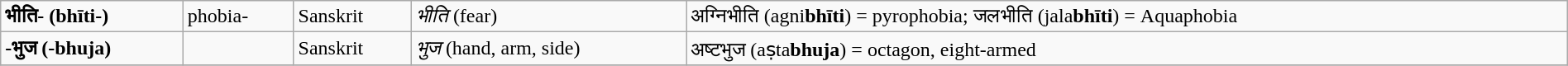<table class="wikitable sortable" width="100%">
<tr>
<td><strong>भीति- (bhīti-)</strong></td>
<td>phobia-</td>
<td>Sanskrit</td>
<td><em>भीति</em> (fear)</td>
<td>अग्निभीति (agni<strong>bhīti</strong>) = pyrophobia; जलभीति (jala<strong>bhīti</strong>) = Aquaphobia</td>
</tr>
<tr>
<td><strong>-भुज (-bhuja)</strong></td>
<td></td>
<td>Sanskrit</td>
<td><em>भुज</em> (hand, arm, side)</td>
<td>अष्टभुज (aṣta<strong>bhuja</strong>) = octagon, eight-armed</td>
</tr>
<tr>
</tr>
</table>
